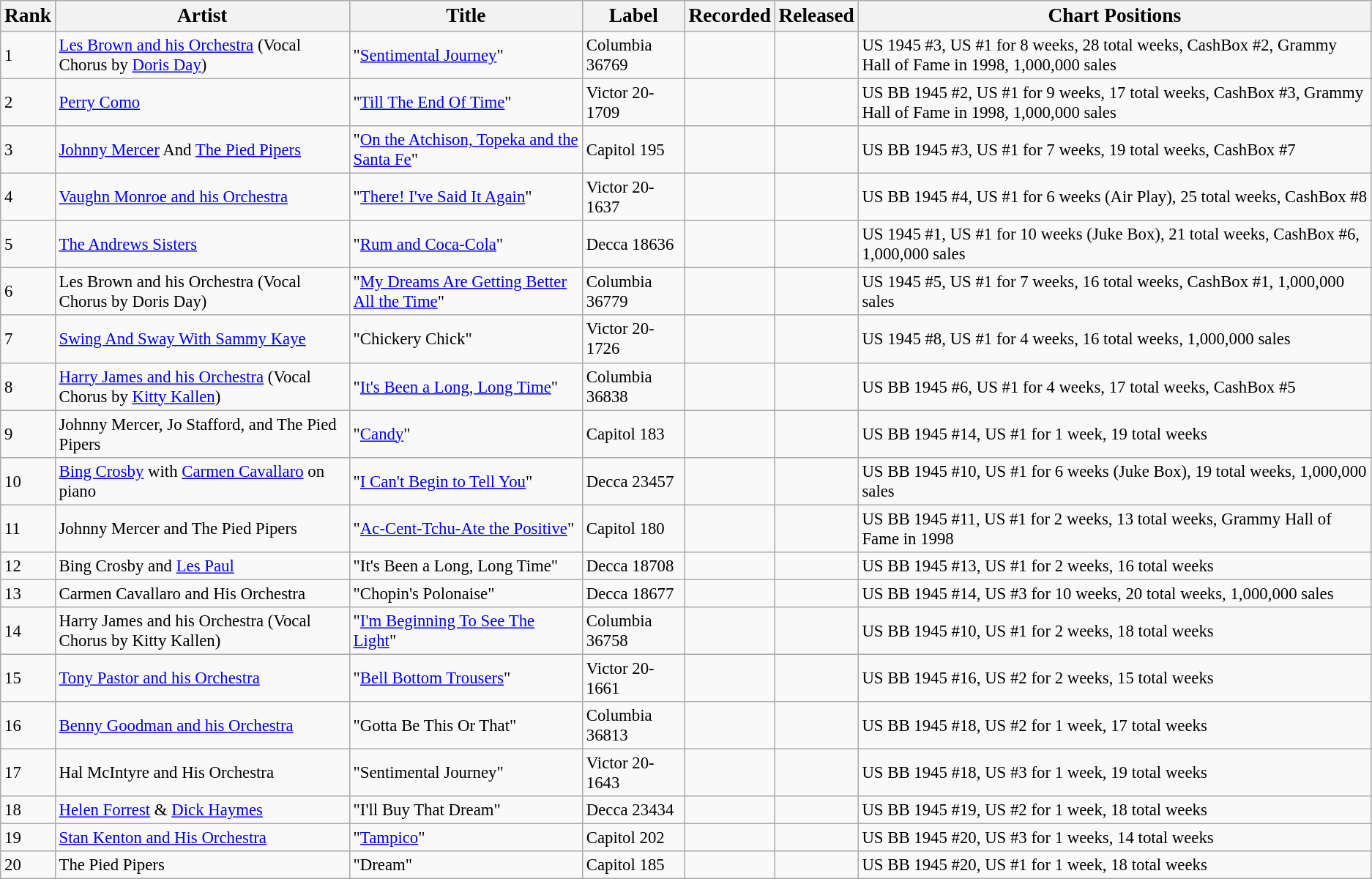<table class="wikitable" style="font-size:95%">
<tr>
<th><big>Rank</big></th>
<th><big>Artist</big></th>
<th><big>Title</big></th>
<th><big>Label</big></th>
<th><big>Recorded</big></th>
<th><big>Released</big></th>
<th><big>Chart Positions</big></th>
</tr>
<tr>
<td>1</td>
<td><a href='#'>Les Brown and his Orchestra</a> (Vocal Chorus by <a href='#'>Doris Day</a>)</td>
<td>"<a href='#'>Sentimental Journey</a>"</td>
<td>Columbia 36769</td>
<td></td>
<td></td>
<td>US 1945 #3, US #1 for 8 weeks, 28 total weeks, CashBox #2, Grammy Hall of Fame in 1998, 1,000,000 sales</td>
</tr>
<tr>
<td>2</td>
<td><a href='#'>Perry Como</a></td>
<td>"<a href='#'>Till The End Of Time</a>"</td>
<td>Victor 20-1709</td>
<td></td>
<td></td>
<td>US BB 1945 #2, US #1 for 9 weeks, 17 total weeks, CashBox #3, Grammy Hall of Fame in 1998, 1,000,000 sales</td>
</tr>
<tr>
<td>3</td>
<td><a href='#'>Johnny Mercer</a> And <a href='#'>The Pied Pipers</a></td>
<td>"<a href='#'>On the Atchison, Topeka and the Santa Fe</a>"</td>
<td>Capitol 195</td>
<td></td>
<td></td>
<td>US BB 1945 #3, US #1 for 7 weeks, 19 total weeks, CashBox #7</td>
</tr>
<tr>
<td>4</td>
<td><a href='#'>Vaughn Monroe and his Orchestra</a></td>
<td>"<a href='#'>There! I've Said It Again</a>"</td>
<td>Victor 20-1637</td>
<td></td>
<td></td>
<td>US BB 1945 #4, US #1 for 6 weeks (Air Play), 25 total weeks, CashBox #8</td>
</tr>
<tr>
<td>5</td>
<td><a href='#'>The Andrews Sisters</a></td>
<td>"<a href='#'>Rum and Coca-Cola</a>"</td>
<td>Decca 18636</td>
<td></td>
<td></td>
<td>US 1945 #1, US #1 for 10 weeks (Juke Box), 21 total weeks, CashBox #6, 1,000,000 sales</td>
</tr>
<tr>
<td>6</td>
<td>Les Brown and his Orchestra (Vocal Chorus by Doris Day)</td>
<td>"<a href='#'>My Dreams Are Getting Better All the Time</a>"</td>
<td>Columbia 36779</td>
<td></td>
<td></td>
<td>US 1945 #5, US #1 for 7 weeks, 16 total weeks, CashBox #1, 1,000,000 sales</td>
</tr>
<tr>
<td>7</td>
<td><a href='#'>Swing And Sway With Sammy Kaye</a></td>
<td>"Chickery Chick"</td>
<td>Victor 20-1726</td>
<td></td>
<td></td>
<td>US 1945 #8, US #1 for 4 weeks, 16 total weeks, 1,000,000 sales</td>
</tr>
<tr>
<td>8</td>
<td><a href='#'>Harry James and his Orchestra</a> (Vocal Chorus by <a href='#'>Kitty Kallen</a>)</td>
<td>"<a href='#'>It's Been a Long, Long Time</a>"</td>
<td>Columbia 36838</td>
<td></td>
<td></td>
<td>US BB 1945 #6, US #1 for 4 weeks, 17 total weeks, CashBox #5</td>
</tr>
<tr>
<td>9</td>
<td>Johnny Mercer, Jo Stafford, and The Pied Pipers</td>
<td>"<a href='#'>Candy</a>"</td>
<td>Capitol 183</td>
<td></td>
<td></td>
<td>US BB 1945 #14, US #1 for 1 week, 19 total weeks</td>
</tr>
<tr>
<td>10</td>
<td><a href='#'>Bing Crosby</a> with <a href='#'>Carmen Cavallaro</a> on piano</td>
<td>"<a href='#'>I Can't Begin to Tell You</a>"</td>
<td>Decca 23457</td>
<td></td>
<td></td>
<td>US BB 1945 #10, US #1 for 6 weeks (Juke Box), 19 total weeks, 1,000,000 sales</td>
</tr>
<tr>
<td>11</td>
<td>Johnny Mercer and The Pied Pipers</td>
<td>"<a href='#'>Ac-Cent-Tchu-Ate the Positive</a>"</td>
<td>Capitol 180</td>
<td></td>
<td></td>
<td>US BB 1945 #11, US #1 for 2 weeks, 13 total weeks, Grammy Hall of Fame in 1998</td>
</tr>
<tr>
<td>12</td>
<td>Bing Crosby and <a href='#'>Les Paul</a></td>
<td>"It's Been a Long, Long Time"</td>
<td>Decca 18708</td>
<td></td>
<td></td>
<td>US BB 1945 #13, US #1 for 2 weeks, 16 total weeks</td>
</tr>
<tr>
<td>13</td>
<td>Carmen Cavallaro and His Orchestra</td>
<td>"Chopin's Polonaise"</td>
<td>Decca 18677</td>
<td></td>
<td></td>
<td>US BB 1945 #14, US #3 for 10 weeks, 20 total weeks, 1,000,000 sales</td>
</tr>
<tr>
<td>14</td>
<td>Harry James and his Orchestra (Vocal Chorus by Kitty Kallen)</td>
<td>"<a href='#'>I'm Beginning To See The Light</a>"</td>
<td>Columbia 36758</td>
<td></td>
<td></td>
<td>US BB 1945 #10, US #1 for 2 weeks, 18 total weeks</td>
</tr>
<tr>
<td>15</td>
<td><a href='#'>Tony Pastor and his Orchestra</a></td>
<td>"<a href='#'>Bell Bottom Trousers</a>"</td>
<td>Victor 20-1661</td>
<td></td>
<td></td>
<td>US BB 1945 #16, US #2 for 2 weeks, 15 total weeks</td>
</tr>
<tr>
<td>16</td>
<td><a href='#'>Benny Goodman and his Orchestra</a></td>
<td>"Gotta Be This Or That"</td>
<td>Columbia 36813</td>
<td></td>
<td></td>
<td>US BB 1945 #18, US #2 for 1 week, 17 total weeks</td>
</tr>
<tr>
<td>17</td>
<td>Hal McIntyre and His Orchestra</td>
<td>"Sentimental Journey"</td>
<td>Victor 20-1643</td>
<td></td>
<td></td>
<td>US BB 1945 #18, US #3 for 1 week, 19 total weeks</td>
</tr>
<tr>
<td>18</td>
<td><a href='#'>Helen Forrest</a> & <a href='#'>Dick Haymes</a></td>
<td>"I'll Buy That Dream"</td>
<td>Decca 23434</td>
<td></td>
<td></td>
<td>US BB 1945 #19, US #2 for 1 week, 18 total weeks</td>
</tr>
<tr>
<td>19</td>
<td><a href='#'>Stan Kenton and His Orchestra</a></td>
<td>"<a href='#'>Tampico</a>"</td>
<td>Capitol 202</td>
<td></td>
<td></td>
<td>US BB 1945 #20, US #3 for 1 weeks, 14 total weeks</td>
</tr>
<tr>
<td>20</td>
<td>The Pied Pipers</td>
<td>"Dream"</td>
<td>Capitol 185</td>
<td></td>
<td></td>
<td>US BB 1945 #20, US #1 for 1 week, 18 total weeks</td>
</tr>
</table>
